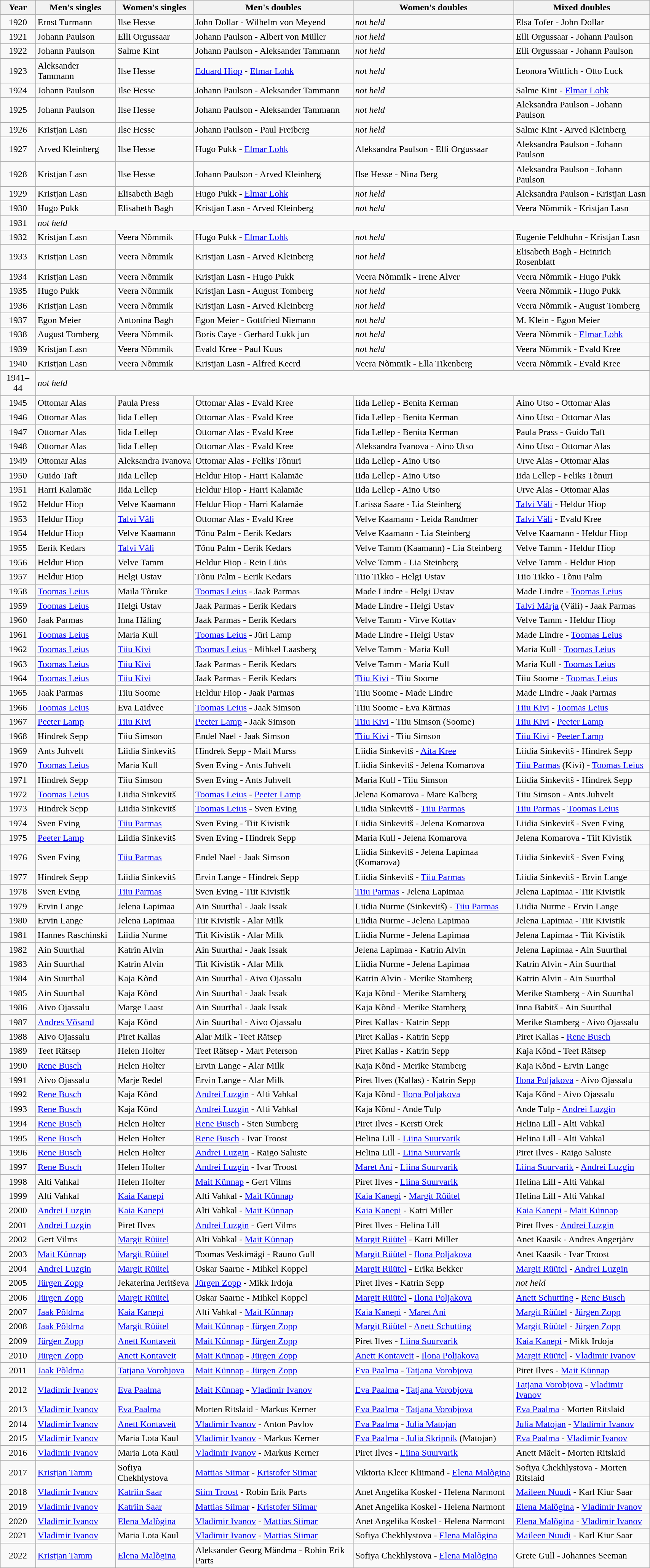<table class="wikitable sortable" style="width:90%;text-align:left;">
<tr>
<th align=center>Year</th>
<th align=center>Men's singles</th>
<th align=center>Women's singles</th>
<th align=center>Men's doubles</th>
<th align=center>Women's doubles</th>
<th align=center>Mixed doubles</th>
</tr>
<tr>
<td style="text-align: center;">1920</td>
<td>Ernst Turmann</td>
<td>Ilse Hesse</td>
<td>John Dollar - Wilhelm von Meyend</td>
<td><em>not held</em></td>
<td>Elsa Tofer - John Dollar</td>
</tr>
<tr>
<td style="text-align: center;">1921</td>
<td>Johann Paulson</td>
<td>Elli Orgussaar</td>
<td>Johann Paulson - Albert von Müller</td>
<td><em>not held</em></td>
<td>Elli Orgussaar - Johann Paulson</td>
</tr>
<tr>
<td style="text-align: center;">1922</td>
<td>Johann Paulson</td>
<td>Salme Kint</td>
<td>Johann Paulson - Aleksander Tammann</td>
<td><em>not held</em></td>
<td>Elli Orgussaar - Johann Paulson</td>
</tr>
<tr>
<td style="text-align: center;">1923</td>
<td>Aleksander Tammann</td>
<td>Ilse Hesse</td>
<td><a href='#'>Eduard Hiop</a> - <a href='#'>Elmar Lohk</a></td>
<td><em>not held</em></td>
<td>Leonora Wittlich - Otto Luck</td>
</tr>
<tr>
<td style="text-align: center;">1924</td>
<td>Johann Paulson</td>
<td>Ilse Hesse</td>
<td>Johann Paulson - Aleksander Tammann</td>
<td><em>not held</em></td>
<td>Salme Kint - <a href='#'>Elmar Lohk</a></td>
</tr>
<tr>
<td style="text-align: center;">1925</td>
<td>Johann Paulson</td>
<td>Ilse Hesse</td>
<td>Johann Paulson - Aleksander Tammann</td>
<td><em>not held</em></td>
<td>Aleksandra Paulson - Johann Paulson</td>
</tr>
<tr>
<td style="text-align: center;">1926</td>
<td>Kristjan Lasn</td>
<td>Ilse Hesse</td>
<td>Johann Paulson - Paul Freiberg</td>
<td><em>not held</em></td>
<td>Salme Kint - Arved Kleinberg</td>
</tr>
<tr>
<td style="text-align: center;">1927</td>
<td>Arved Kleinberg</td>
<td>Ilse Hesse</td>
<td>Hugo Pukk - <a href='#'>Elmar Lohk</a></td>
<td>Aleksandra Paulson - Elli Orgussaar</td>
<td>Aleksandra Paulson - Johann Paulson</td>
</tr>
<tr>
<td style="text-align: center;">1928</td>
<td>Kristjan Lasn</td>
<td>Ilse Hesse</td>
<td>Johann Paulson - Arved Kleinberg</td>
<td>Ilse Hesse - Nina Berg</td>
<td>Aleksandra Paulson - Johann Paulson</td>
</tr>
<tr>
<td style="text-align: center;">1929</td>
<td>Kristjan Lasn</td>
<td>Elisabeth Bagh</td>
<td>Hugo Pukk - <a href='#'>Elmar Lohk</a></td>
<td><em>not held</em></td>
<td>Aleksandra Paulson - Kristjan Lasn</td>
</tr>
<tr>
<td style="text-align: center;">1930</td>
<td>Hugo Pukk</td>
<td>Elisabeth Bagh</td>
<td>Kristjan Lasn - Arved Kleinberg</td>
<td><em>not held</em></td>
<td>Veera Nõmmik - Kristjan Lasn</td>
</tr>
<tr>
<td style="text-align: center;">1931</td>
<td colspan=5><em>not held</em></td>
</tr>
<tr>
<td style="text-align: center;">1932</td>
<td>Kristjan Lasn</td>
<td>Veera Nõmmik</td>
<td>Hugo Pukk - <a href='#'>Elmar Lohk</a></td>
<td><em>not held</em></td>
<td>Eugenie Feldhuhn - Kristjan Lasn</td>
</tr>
<tr>
<td style="text-align: center;">1933</td>
<td>Kristjan Lasn</td>
<td>Veera Nõmmik</td>
<td>Kristjan Lasn - Arved Kleinberg</td>
<td><em>not held</em></td>
<td>Elisabeth Bagh - Heinrich Rosenblatt</td>
</tr>
<tr>
<td style="text-align: center;">1934</td>
<td>Kristjan Lasn</td>
<td>Veera Nõmmik</td>
<td>Kristjan Lasn - Hugo Pukk</td>
<td>Veera Nõmmik - Irene Alver</td>
<td>Veera Nõmmik - Hugo Pukk</td>
</tr>
<tr>
<td style="text-align: center;">1935</td>
<td>Hugo Pukk</td>
<td>Veera Nõmmik</td>
<td>Kristjan Lasn - August Tomberg</td>
<td><em>not held</em></td>
<td>Veera Nõmmik - Hugo Pukk</td>
</tr>
<tr>
<td style="text-align: center;">1936</td>
<td>Kristjan Lasn</td>
<td>Veera Nõmmik</td>
<td>Kristjan Lasn - Arved Kleinberg</td>
<td><em>not held</em></td>
<td>Veera Nõmmik - August Tomberg</td>
</tr>
<tr>
<td style="text-align: center;">1937</td>
<td>Egon Meier</td>
<td>Antonina Bagh</td>
<td>Egon Meier - Gottfried Niemann</td>
<td><em>not held</em></td>
<td>M. Klein - Egon Meier</td>
</tr>
<tr>
<td style="text-align: center;">1938</td>
<td>August Tomberg</td>
<td>Veera Nõmmik</td>
<td>Boris Caye - Gerhard Lukk jun</td>
<td><em>not held</em></td>
<td>Veera Nõmmik - <a href='#'>Elmar Lohk</a></td>
</tr>
<tr>
<td style="text-align: center;">1939</td>
<td>Kristjan Lasn</td>
<td>Veera Nõmmik</td>
<td>Evald Kree - Paul Kuus</td>
<td><em>not held</em></td>
<td>Veera Nõmmik - Evald Kree</td>
</tr>
<tr>
<td style="text-align: center;">1940</td>
<td>Kristjan Lasn</td>
<td>Veera Nõmmik</td>
<td>Kristjan Lasn - Alfred Keerd</td>
<td>Veera Nõmmik - Ella Tikenberg</td>
<td>Veera Nõmmik - Evald Kree</td>
</tr>
<tr>
<td style="text-align: center;">1941–44</td>
<td colspan=5><em>not held</em></td>
</tr>
<tr>
<td style="text-align: center;">1945</td>
<td>Ottomar Alas</td>
<td>Paula Press</td>
<td>Ottomar Alas - Evald Kree</td>
<td>Iida Lellep - Benita Kerman</td>
<td>Aino Utso - Ottomar Alas</td>
</tr>
<tr>
<td style="text-align: center;">1946</td>
<td>Ottomar Alas</td>
<td>Iida Lellep</td>
<td>Ottomar Alas - Evald Kree</td>
<td>Iida Lellep - Benita Kerman</td>
<td>Aino Utso - Ottomar Alas</td>
</tr>
<tr>
<td style="text-align: center;">1947</td>
<td>Ottomar Alas</td>
<td>Iida Lellep</td>
<td>Ottomar Alas - Evald Kree</td>
<td>Iida Lellep - Benita Kerman</td>
<td>Paula Prass - Guido Taft</td>
</tr>
<tr>
<td style="text-align: center;">1948</td>
<td>Ottomar Alas</td>
<td>Iida Lellep</td>
<td>Ottomar Alas - Evald Kree</td>
<td>Aleksandra Ivanova - Aino Utso</td>
<td>Aino Utso - Ottomar Alas</td>
</tr>
<tr>
<td style="text-align: center;">1949</td>
<td>Ottomar Alas</td>
<td>Aleksandra Ivanova</td>
<td>Ottomar Alas - Feliks Tõnuri</td>
<td>Iida Lellep - Aino Utso</td>
<td>Urve Alas - Ottomar Alas</td>
</tr>
<tr>
<td style="text-align: center;">1950</td>
<td>Guido Taft</td>
<td>Iida Lellep</td>
<td>Heldur Hiop - Harri Kalamäe</td>
<td>Iida Lellep - Aino Utso</td>
<td>Iida Lellep - Feliks Tõnuri</td>
</tr>
<tr>
<td style="text-align: center;">1951</td>
<td>Harri Kalamäe</td>
<td>Iida Lellep</td>
<td>Heldur Hiop - Harri Kalamäe</td>
<td>Iida Lellep - Aino Utso</td>
<td>Urve Alas - Ottomar Alas</td>
</tr>
<tr>
<td style="text-align: center;">1952</td>
<td>Heldur Hiop</td>
<td>Velve Kaamann</td>
<td>Heldur Hiop - Harri Kalamäe</td>
<td>Larissa Saare - Lia Steinberg</td>
<td><a href='#'>Talvi Väli</a> - Heldur Hiop</td>
</tr>
<tr>
<td style="text-align: center;">1953</td>
<td>Heldur Hiop</td>
<td><a href='#'>Talvi Väli</a></td>
<td>Ottomar Alas - Evald Kree</td>
<td>Velve Kaamann - Leida Randmer</td>
<td><a href='#'>Talvi Väli</a> - Evald Kree</td>
</tr>
<tr>
<td style="text-align: center;">1954</td>
<td>Heldur Hiop</td>
<td>Velve Kaamann</td>
<td>Tõnu Palm - Eerik Kedars</td>
<td>Velve Kaamann - Lia Steinberg</td>
<td>Velve Kaamann - Heldur Hiop</td>
</tr>
<tr>
<td style="text-align: center;">1955</td>
<td>Eerik Kedars</td>
<td><a href='#'>Talvi Väli</a></td>
<td>Tõnu Palm - Eerik Kedars</td>
<td>Velve Tamm (Kaamann) - Lia Steinberg</td>
<td>Velve Tamm - Heldur Hiop</td>
</tr>
<tr>
<td style="text-align: center;">1956</td>
<td>Heldur Hiop</td>
<td>Velve Tamm</td>
<td>Heldur Hiop - Rein Lüüs</td>
<td>Velve Tamm - Lia Steinberg</td>
<td>Velve Tamm - Heldur Hiop</td>
</tr>
<tr>
<td style="text-align: center;">1957</td>
<td>Heldur Hiop</td>
<td>Helgi Ustav</td>
<td>Tõnu Palm - Eerik Kedars</td>
<td>Tiio Tikko - Helgi Ustav</td>
<td>Tiio Tikko - Tõnu Palm</td>
</tr>
<tr>
<td style="text-align: center;">1958</td>
<td><a href='#'>Toomas Leius</a></td>
<td>Maila Tõruke</td>
<td><a href='#'>Toomas Leius</a> - Jaak Parmas</td>
<td>Made Lindre - Helgi Ustav</td>
<td>Made Lindre - <a href='#'>Toomas Leius</a></td>
</tr>
<tr>
<td style="text-align: center;">1959</td>
<td><a href='#'>Toomas Leius</a></td>
<td>Helgi Ustav</td>
<td>Jaak Parmas - Eerik Kedars</td>
<td>Made Lindre - Helgi Ustav</td>
<td><a href='#'>Talvi Märja</a> (Väli) - Jaak Parmas</td>
</tr>
<tr>
<td style="text-align: center;">1960</td>
<td>Jaak Parmas</td>
<td>Inna Häling</td>
<td>Jaak Parmas - Eerik Kedars</td>
<td>Velve Tamm - Virve Kottav</td>
<td>Velve Tamm - Heldur Hiop</td>
</tr>
<tr>
<td style="text-align: center;">1961</td>
<td><a href='#'>Toomas Leius</a></td>
<td>Maria Kull</td>
<td><a href='#'>Toomas Leius</a> - Jüri Lamp</td>
<td>Made Lindre - Helgi Ustav</td>
<td>Made Lindre - <a href='#'>Toomas Leius</a></td>
</tr>
<tr>
<td style="text-align: center;">1962</td>
<td><a href='#'>Toomas Leius</a></td>
<td><a href='#'>Tiiu Kivi</a></td>
<td><a href='#'>Toomas Leius</a> - Mihkel Laasberg</td>
<td>Velve Tamm - Maria Kull</td>
<td>Maria Kull - <a href='#'>Toomas Leius</a></td>
</tr>
<tr>
<td style="text-align: center;">1963</td>
<td><a href='#'>Toomas Leius</a></td>
<td><a href='#'>Tiiu Kivi</a></td>
<td>Jaak Parmas - Eerik Kedars</td>
<td>Velve Tamm - Maria Kull</td>
<td>Maria Kull - <a href='#'>Toomas Leius</a></td>
</tr>
<tr>
<td style="text-align: center;">1964</td>
<td><a href='#'>Toomas Leius</a></td>
<td><a href='#'>Tiiu Kivi</a></td>
<td>Jaak Parmas - Eerik Kedars</td>
<td><a href='#'>Tiiu Kivi</a> - Tiiu Soome</td>
<td>Tiiu Soome - <a href='#'>Toomas Leius</a></td>
</tr>
<tr>
<td style="text-align: center;">1965</td>
<td>Jaak Parmas</td>
<td>Tiiu Soome</td>
<td>Heldur Hiop - Jaak Parmas</td>
<td>Tiiu Soome - Made Lindre</td>
<td>Made Lindre - Jaak Parmas</td>
</tr>
<tr>
<td style="text-align: center;">1966</td>
<td><a href='#'>Toomas Leius</a></td>
<td>Eva Laidvee</td>
<td><a href='#'>Toomas Leius</a> - Jaak Simson</td>
<td>Tiiu Soome - Eva Kärmas</td>
<td><a href='#'>Tiiu Kivi</a> - <a href='#'>Toomas Leius</a></td>
</tr>
<tr>
<td style="text-align: center;">1967</td>
<td><a href='#'>Peeter Lamp</a></td>
<td><a href='#'>Tiiu Kivi</a></td>
<td><a href='#'>Peeter Lamp</a> - Jaak Simson</td>
<td><a href='#'>Tiiu Kivi</a> - Tiiu Simson (Soome)</td>
<td><a href='#'>Tiiu Kivi</a> - <a href='#'>Peeter Lamp</a></td>
</tr>
<tr>
<td style="text-align: center;">1968</td>
<td>Hindrek Sepp</td>
<td>Tiiu Simson</td>
<td>Endel Nael - Jaak Simson</td>
<td><a href='#'>Tiiu Kivi</a> - Tiiu Simson</td>
<td><a href='#'>Tiiu Kivi</a> - <a href='#'>Peeter Lamp</a></td>
</tr>
<tr>
<td style="text-align: center;">1969</td>
<td>Ants Juhvelt</td>
<td>Liidia Sinkevitš</td>
<td>Hindrek Sepp - Mait Murss</td>
<td>Liidia Sinkevitš - <a href='#'>Aita Kree</a></td>
<td>Liidia Sinkevitš - Hindrek Sepp</td>
</tr>
<tr>
<td style="text-align: center;">1970</td>
<td><a href='#'>Toomas Leius</a></td>
<td>Maria Kull</td>
<td>Sven Eving - Ants Juhvelt</td>
<td>Liidia Sinkevitš - Jelena Komarova</td>
<td><a href='#'>Tiiu Parmas</a> (Kivi) - <a href='#'>Toomas Leius</a></td>
</tr>
<tr>
<td style="text-align: center;">1971</td>
<td>Hindrek Sepp</td>
<td>Tiiu Simson</td>
<td>Sven Eving - Ants Juhvelt</td>
<td>Maria Kull - Tiiu Simson</td>
<td>Liidia Sinkevitš - Hindrek Sepp</td>
</tr>
<tr>
<td style="text-align: center;">1972</td>
<td><a href='#'>Toomas Leius</a></td>
<td>Liidia Sinkevitš</td>
<td><a href='#'>Toomas Leius</a> - <a href='#'>Peeter Lamp</a></td>
<td>Jelena Komarova - Mare Kalberg</td>
<td>Tiiu Simson - Ants Juhvelt</td>
</tr>
<tr>
<td style="text-align: center;">1973</td>
<td>Hindrek Sepp</td>
<td>Liidia Sinkevitš</td>
<td><a href='#'>Toomas Leius</a> - Sven Eving</td>
<td>Liidia Sinkevitš - <a href='#'>Tiiu Parmas</a></td>
<td><a href='#'>Tiiu Parmas</a> - <a href='#'>Toomas Leius</a></td>
</tr>
<tr>
<td style="text-align: center;">1974</td>
<td>Sven Eving</td>
<td><a href='#'>Tiiu Parmas</a></td>
<td>Sven Eving - Tiit Kivistik</td>
<td>Liidia Sinkevitš - Jelena Komarova</td>
<td>Liidia Sinkevitš - Sven Eving</td>
</tr>
<tr>
<td style="text-align: center;">1975</td>
<td><a href='#'>Peeter Lamp</a></td>
<td>Liidia Sinkevitš</td>
<td>Sven Eving - Hindrek Sepp</td>
<td>Maria Kull - Jelena Komarova</td>
<td>Jelena Komarova - Tiit Kivistik</td>
</tr>
<tr>
<td style="text-align: center;">1976</td>
<td>Sven Eving</td>
<td><a href='#'>Tiiu Parmas</a></td>
<td>Endel Nael - Jaak Simson</td>
<td>Liidia Sinkevitš - Jelena Lapimaa (Komarova)</td>
<td>Liidia Sinkevitš - Sven Eving</td>
</tr>
<tr>
<td style="text-align: center;">1977</td>
<td>Hindrek Sepp</td>
<td>Liidia Sinkevitš</td>
<td>Ervin Lange - Hindrek Sepp</td>
<td>Liidia Sinkevitš - <a href='#'>Tiiu Parmas</a></td>
<td>Liidia Sinkevitš - Ervin Lange</td>
</tr>
<tr>
<td style="text-align: center;">1978</td>
<td>Sven Eving</td>
<td><a href='#'>Tiiu Parmas</a></td>
<td>Sven Eving - Tiit Kivistik</td>
<td><a href='#'>Tiiu Parmas</a> - Jelena Lapimaa</td>
<td>Jelena Lapimaa - Tiit Kivistik</td>
</tr>
<tr>
<td style="text-align: center;">1979</td>
<td>Ervin Lange</td>
<td>Jelena Lapimaa</td>
<td>Ain Suurthal - Jaak Issak</td>
<td>Liidia Nurme (Sinkevitš) - <a href='#'>Tiiu Parmas</a></td>
<td>Liidia Nurme - Ervin Lange</td>
</tr>
<tr>
<td style="text-align: center;">1980</td>
<td>Ervin Lange</td>
<td>Jelena Lapimaa</td>
<td>Tiit Kivistik - Alar Milk</td>
<td>Liidia Nurme - Jelena Lapimaa</td>
<td>Jelena Lapimaa - Tiit Kivistik</td>
</tr>
<tr>
<td style="text-align: center;">1981</td>
<td>Hannes Raschinski</td>
<td>Liidia Nurme</td>
<td>Tiit Kivistik - Alar Milk</td>
<td>Liidia Nurme - Jelena Lapimaa</td>
<td>Jelena Lapimaa - Tiit Kivistik</td>
</tr>
<tr>
<td style="text-align: center;">1982</td>
<td>Ain Suurthal</td>
<td>Katrin Alvin</td>
<td>Ain Suurthal - Jaak Issak</td>
<td>Jelena Lapimaa - Katrin Alvin</td>
<td>Jelena Lapimaa - Ain Suurthal</td>
</tr>
<tr>
<td style="text-align: center;">1983</td>
<td>Ain Suurthal</td>
<td>Katrin Alvin</td>
<td>Tiit Kivistik - Alar Milk</td>
<td>Liidia Nurme - Jelena Lapimaa</td>
<td>Katrin Alvin - Ain Suurthal</td>
</tr>
<tr>
<td style="text-align: center;">1984</td>
<td>Ain Suurthal</td>
<td>Kaja Kõnd</td>
<td>Ain Suurthal - Aivo Ojassalu</td>
<td>Katrin Alvin - Merike Stamberg</td>
<td>Katrin Alvin - Ain Suurthal</td>
</tr>
<tr>
<td style="text-align: center;">1985</td>
<td>Ain Suurthal</td>
<td>Kaja Kõnd</td>
<td>Ain Suurthal - Jaak Issak</td>
<td>Kaja Kõnd - Merike Stamberg</td>
<td>Merike Stamberg - Ain Suurthal</td>
</tr>
<tr>
<td style="text-align: center;">1986</td>
<td>Aivo Ojassalu</td>
<td>Marge Laast</td>
<td>Ain Suurthal - Jaak Issak</td>
<td>Kaja Kõnd - Merike Stamberg</td>
<td>Inna Babitš - Ain Suurthal</td>
</tr>
<tr>
<td style="text-align: center;">1987</td>
<td><a href='#'>Andres Võsand</a></td>
<td>Kaja Kõnd</td>
<td>Ain Suurthal - Aivo Ojassalu</td>
<td>Piret Kallas - Katrin Sepp</td>
<td>Merike Stamberg - Aivo Ojassalu</td>
</tr>
<tr>
<td style="text-align: center;">1988</td>
<td>Aivo Ojassalu</td>
<td>Piret Kallas</td>
<td>Alar Milk - Teet Rätsep</td>
<td>Piret Kallas - Katrin Sepp</td>
<td>Piret Kallas - <a href='#'>Rene Busch</a></td>
</tr>
<tr>
<td style="text-align: center;">1989</td>
<td>Teet Rätsep</td>
<td>Helen Holter</td>
<td>Teet Rätsep - Mart Peterson</td>
<td>Piret Kallas - Katrin Sepp</td>
<td>Kaja Kõnd - Teet Rätsep</td>
</tr>
<tr>
<td style="text-align: center;">1990</td>
<td><a href='#'>Rene Busch</a></td>
<td>Helen Holter</td>
<td>Ervin Lange - Alar Milk</td>
<td>Kaja Kõnd - Merike Stamberg</td>
<td>Kaja Kõnd - Ervin Lange</td>
</tr>
<tr>
<td style="text-align: center;">1991</td>
<td>Aivo Ojassalu</td>
<td>Marje Redel</td>
<td>Ervin Lange - Alar Milk</td>
<td>Piret Ilves (Kallas) - Katrin Sepp</td>
<td><a href='#'>Ilona Poljakova</a> - Aivo Ojassalu</td>
</tr>
<tr>
<td style="text-align: center;">1992</td>
<td><a href='#'>Rene Busch</a></td>
<td>Kaja Kõnd</td>
<td><a href='#'>Andrei Luzgin</a> - Alti Vahkal</td>
<td>Kaja Kõnd - <a href='#'>Ilona Poljakova</a></td>
<td>Kaja Kõnd - Aivo Ojassalu</td>
</tr>
<tr>
<td style="text-align: center;">1993</td>
<td><a href='#'>Rene Busch</a></td>
<td>Kaja Kõnd</td>
<td><a href='#'>Andrei Luzgin</a> - Alti Vahkal</td>
<td>Kaja Kõnd - Ande Tulp</td>
<td>Ande Tulp - <a href='#'>Andrei Luzgin</a></td>
</tr>
<tr>
<td style="text-align: center;">1994</td>
<td><a href='#'>Rene Busch</a></td>
<td>Helen Holter</td>
<td><a href='#'>Rene Busch</a> - Sten Sumberg</td>
<td>Piret Ilves - Kersti Orek</td>
<td>Helina Lill - Alti Vahkal</td>
</tr>
<tr>
<td style="text-align: center;">1995</td>
<td><a href='#'>Rene Busch</a></td>
<td>Helen Holter</td>
<td><a href='#'>Rene Busch</a> - Ivar Troost</td>
<td>Helina Lill - <a href='#'>Liina Suurvarik</a></td>
<td>Helina Lill - Alti Vahkal</td>
</tr>
<tr>
<td style="text-align: center;">1996</td>
<td><a href='#'>Rene Busch</a></td>
<td>Helen Holter</td>
<td><a href='#'>Andrei Luzgin</a> - Raigo Saluste</td>
<td>Helina Lill - <a href='#'>Liina Suurvarik</a></td>
<td>Piret Ilves - Raigo Saluste</td>
</tr>
<tr>
<td style="text-align: center;">1997</td>
<td><a href='#'>Rene Busch</a></td>
<td>Helen Holter</td>
<td><a href='#'>Andrei Luzgin</a> - Ivar Troost</td>
<td><a href='#'>Maret Ani</a> - <a href='#'>Liina Suurvarik</a></td>
<td><a href='#'>Liina Suurvarik</a> - <a href='#'>Andrei Luzgin</a></td>
</tr>
<tr>
<td style="text-align: center;">1998</td>
<td>Alti Vahkal</td>
<td>Helen Holter</td>
<td><a href='#'>Mait Künnap</a> - Gert Vilms</td>
<td>Piret Ilves - <a href='#'>Liina Suurvarik</a></td>
<td>Helina Lill - Alti Vahkal</td>
</tr>
<tr>
<td style="text-align: center;">1999</td>
<td>Alti Vahkal</td>
<td><a href='#'>Kaia Kanepi</a></td>
<td>Alti Vahkal - <a href='#'>Mait Künnap</a></td>
<td><a href='#'>Kaia Kanepi</a> - <a href='#'>Margit Rüütel</a></td>
<td>Helina Lill - Alti Vahkal</td>
</tr>
<tr>
<td style="text-align: center;">2000</td>
<td><a href='#'>Andrei Luzgin</a></td>
<td><a href='#'>Kaia Kanepi</a></td>
<td>Alti Vahkal - <a href='#'>Mait Künnap</a></td>
<td><a href='#'>Kaia Kanepi</a> - Katri Miller</td>
<td><a href='#'>Kaia Kanepi</a> - <a href='#'>Mait Künnap</a></td>
</tr>
<tr>
<td style="text-align: center;">2001</td>
<td><a href='#'>Andrei Luzgin</a></td>
<td>Piret Ilves</td>
<td><a href='#'>Andrei Luzgin</a> - Gert Vilms</td>
<td>Piret Ilves - Helina Lill</td>
<td>Piret Ilves - <a href='#'>Andrei Luzgin</a></td>
</tr>
<tr>
<td style="text-align: center;">2002</td>
<td>Gert Vilms</td>
<td><a href='#'>Margit Rüütel</a></td>
<td>Alti Vahkal - <a href='#'>Mait Künnap</a></td>
<td><a href='#'>Margit Rüütel</a> - Katri Miller</td>
<td>Anet Kaasik - Andres Angerjärv</td>
</tr>
<tr>
<td style="text-align: center;">2003</td>
<td><a href='#'>Mait Künnap</a></td>
<td><a href='#'>Margit Rüütel</a></td>
<td>Toomas Veskimägi - Rauno Gull</td>
<td><a href='#'>Margit Rüütel</a> - <a href='#'>Ilona Poljakova</a></td>
<td>Anet Kaasik - Ivar Troost</td>
</tr>
<tr>
<td style="text-align: center;">2004</td>
<td><a href='#'>Andrei Luzgin</a></td>
<td><a href='#'>Margit Rüütel</a></td>
<td>Oskar Saarne - Mihkel Koppel</td>
<td><a href='#'>Margit Rüütel</a> - Erika Bekker</td>
<td><a href='#'>Margit Rüütel</a> - <a href='#'>Andrei Luzgin</a></td>
</tr>
<tr>
<td style="text-align: center;">2005</td>
<td><a href='#'>Jürgen Zopp</a></td>
<td>Jekaterina Jeritševa</td>
<td><a href='#'>Jürgen Zopp</a> - Mikk Irdoja</td>
<td>Piret Ilves - Katrin Sepp</td>
<td><em>not held</em></td>
</tr>
<tr>
<td style="text-align: center;">2006</td>
<td><a href='#'>Jürgen Zopp</a></td>
<td><a href='#'>Margit Rüütel</a></td>
<td>Oskar Saarne - Mihkel Koppel</td>
<td><a href='#'>Margit Rüütel</a> - <a href='#'>Ilona Poljakova</a></td>
<td><a href='#'>Anett Schutting</a> - <a href='#'>Rene Busch</a></td>
</tr>
<tr>
<td style="text-align: center;">2007</td>
<td><a href='#'>Jaak Põldma</a></td>
<td><a href='#'>Kaia Kanepi</a></td>
<td>Alti Vahkal - <a href='#'>Mait Künnap</a></td>
<td><a href='#'>Kaia Kanepi</a> - <a href='#'>Maret Ani</a></td>
<td><a href='#'>Margit Rüütel</a> - <a href='#'>Jürgen Zopp</a></td>
</tr>
<tr>
<td style="text-align: center;">2008</td>
<td><a href='#'>Jaak Põldma</a></td>
<td><a href='#'>Margit Rüütel</a></td>
<td><a href='#'>Mait Künnap</a> - <a href='#'>Jürgen Zopp</a></td>
<td><a href='#'>Margit Rüütel</a> - <a href='#'>Anett Schutting</a></td>
<td><a href='#'>Margit Rüütel</a> - <a href='#'>Jürgen Zopp</a></td>
</tr>
<tr>
<td style="text-align: center;">2009</td>
<td><a href='#'>Jürgen Zopp</a></td>
<td><a href='#'>Anett Kontaveit</a></td>
<td><a href='#'>Mait Künnap</a> - <a href='#'>Jürgen Zopp</a></td>
<td>Piret Ilves - <a href='#'>Liina Suurvarik</a></td>
<td><a href='#'>Kaia Kanepi</a> - Mikk Irdoja</td>
</tr>
<tr>
<td style="text-align: center;">2010</td>
<td><a href='#'>Jürgen Zopp</a></td>
<td><a href='#'>Anett Kontaveit</a></td>
<td><a href='#'>Mait Künnap</a> - <a href='#'>Jürgen Zopp</a></td>
<td><a href='#'>Anett Kontaveit</a> - <a href='#'>Ilona Poljakova</a></td>
<td><a href='#'>Margit Rüütel</a> - <a href='#'>Vladimir Ivanov</a></td>
</tr>
<tr>
<td style="text-align: center;">2011</td>
<td><a href='#'>Jaak Põldma</a></td>
<td><a href='#'>Tatjana Vorobjova</a></td>
<td><a href='#'>Mait Künnap</a> - <a href='#'>Jürgen Zopp</a></td>
<td><a href='#'>Eva Paalma</a> - <a href='#'>Tatjana Vorobjova</a></td>
<td>Piret Ilves - <a href='#'>Mait Künnap</a></td>
</tr>
<tr>
<td style="text-align: center;">2012</td>
<td><a href='#'>Vladimir Ivanov</a></td>
<td><a href='#'>Eva Paalma</a></td>
<td><a href='#'>Mait Künnap</a> - <a href='#'>Vladimir Ivanov</a></td>
<td><a href='#'>Eva Paalma</a> - <a href='#'>Tatjana Vorobjova</a></td>
<td><a href='#'>Tatjana Vorobjova</a> - <a href='#'>Vladimir Ivanov</a></td>
</tr>
<tr>
<td style="text-align: center;">2013</td>
<td><a href='#'>Vladimir Ivanov</a></td>
<td><a href='#'>Eva Paalma</a></td>
<td>Morten Ritslaid - Markus Kerner</td>
<td><a href='#'>Eva Paalma</a> - <a href='#'>Tatjana Vorobjova</a></td>
<td><a href='#'>Eva Paalma</a> - Morten Ritslaid</td>
</tr>
<tr>
<td style="text-align: center;">2014</td>
<td><a href='#'>Vladimir Ivanov</a></td>
<td><a href='#'>Anett Kontaveit</a></td>
<td><a href='#'>Vladimir Ivanov</a> - Anton Pavlov</td>
<td><a href='#'>Eva Paalma</a> - <a href='#'>Julia Matojan</a></td>
<td><a href='#'>Julia Matojan</a> - <a href='#'>Vladimir Ivanov</a></td>
</tr>
<tr>
<td style="text-align: center;">2015</td>
<td><a href='#'>Vladimir Ivanov</a></td>
<td>Maria Lota Kaul</td>
<td><a href='#'>Vladimir Ivanov</a> - Markus Kerner</td>
<td><a href='#'>Eva Paalma</a> - <a href='#'>Julia Skripnik</a> (Matojan)</td>
<td><a href='#'>Eva Paalma</a> - <a href='#'>Vladimir Ivanov</a></td>
</tr>
<tr>
<td style="text-align: center;">2016</td>
<td><a href='#'>Vladimir Ivanov</a></td>
<td>Maria Lota Kaul</td>
<td><a href='#'>Vladimir Ivanov</a> - Markus Kerner</td>
<td>Piret Ilves - <a href='#'>Liina Suurvarik</a></td>
<td>Anett Mäelt - Morten Ritslaid</td>
</tr>
<tr>
<td style="text-align: center;">2017</td>
<td><a href='#'>Kristjan Tamm</a></td>
<td>Sofiya Chekhlystova</td>
<td><a href='#'>Mattias Siimar</a> - <a href='#'>Kristofer Siimar</a></td>
<td>Viktoria Kleer Kliimand - <a href='#'>Elena Malõgina</a></td>
<td>Sofiya Chekhlystova - Morten Ritslaid</td>
</tr>
<tr>
<td style="text-align: center;">2018</td>
<td><a href='#'>Vladimir Ivanov</a></td>
<td><a href='#'>Katriin Saar</a></td>
<td><a href='#'>Siim Troost</a> - Robin Erik Parts</td>
<td>Anet Angelika Koskel - Helena Narmont</td>
<td><a href='#'>Maileen Nuudi</a> - Karl Kiur Saar</td>
</tr>
<tr>
<td style="text-align: center;">2019</td>
<td><a href='#'>Vladimir Ivanov</a></td>
<td><a href='#'>Katriin Saar</a></td>
<td><a href='#'>Mattias Siimar</a> - <a href='#'>Kristofer Siimar</a></td>
<td>Anet Angelika Koskel - Helena Narmont</td>
<td><a href='#'>Elena Malõgina</a> - <a href='#'>Vladimir Ivanov</a></td>
</tr>
<tr>
<td style="text-align: center;">2020</td>
<td><a href='#'>Vladimir Ivanov</a></td>
<td><a href='#'>Elena Malõgina</a></td>
<td><a href='#'>Vladimir Ivanov</a> - <a href='#'>Mattias Siimar</a></td>
<td>Anet Angelika Koskel - Helena Narmont</td>
<td><a href='#'>Elena Malõgina</a> - <a href='#'>Vladimir Ivanov</a></td>
</tr>
<tr>
<td style="text-align: center;">2021</td>
<td><a href='#'>Vladimir Ivanov</a></td>
<td>Maria Lota Kaul</td>
<td><a href='#'>Vladimir Ivanov</a> - <a href='#'>Mattias Siimar</a></td>
<td>Sofiya Chekhlystova - <a href='#'>Elena Malõgina</a></td>
<td><a href='#'>Maileen Nuudi</a> - Karl Kiur Saar</td>
</tr>
<tr>
<td style="text-align: center;">2022</td>
<td><a href='#'>Kristjan Tamm</a></td>
<td><a href='#'>Elena Malõgina</a></td>
<td>Aleksander Georg Mändma - Robin Erik Parts</td>
<td>Sofiya Chekhlystova - <a href='#'>Elena Malõgina</a></td>
<td>Grete Gull - Johannes Seeman</td>
</tr>
</table>
